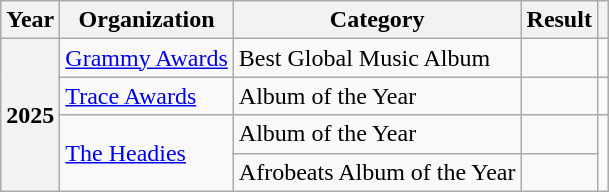<table class="wikitable sortable plainrowheaders" style="border:none; margin:0;">
<tr>
<th scope="col">Year</th>
<th scope="col">Organization</th>
<th scope="col">Category</th>
<th scope="col">Result</th>
<th class="unsortable" scope="col"></th>
</tr>
<tr>
<th scope="row" rowspan="4">2025</th>
<td><a href='#'>Grammy Awards</a></td>
<td>Best Global Music Album</td>
<td></td>
<td style="text-align:center;"></td>
</tr>
<tr>
<td><a href='#'>Trace Awards</a></td>
<td>Album of the Year</td>
<td></td>
<td style="text-align:center;"></td>
</tr>
<tr>
<td rowspan="2"><a href='#'>The Headies</a></td>
<td>Album of the Year</td>
<td></td>
<td style="text-align:center;" rowspan="2"></td>
</tr>
<tr>
<td>Afrobeats Album of the Year</td>
<td></td>
</tr>
</table>
